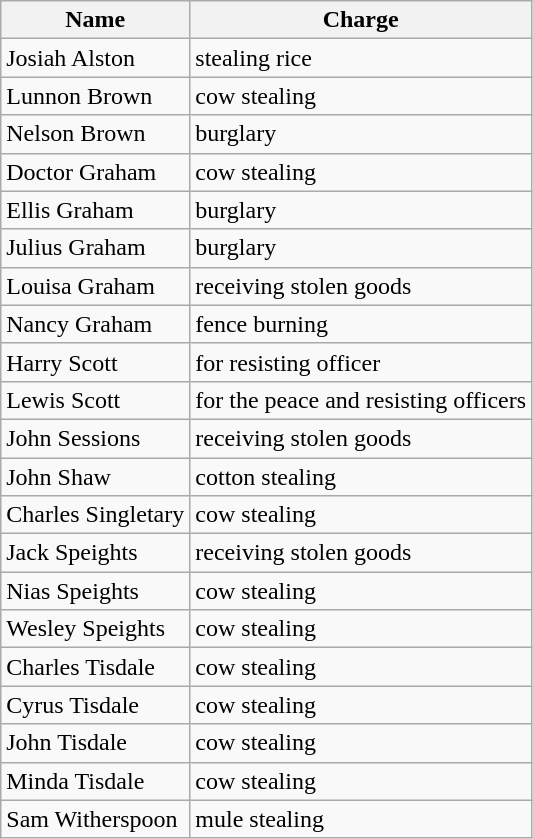<table class="wikitable sortable">
<tr>
<th>Name</th>
<th>Charge</th>
</tr>
<tr>
<td>Josiah Alston</td>
<td>stealing rice</td>
</tr>
<tr>
<td>Lunnon Brown</td>
<td>cow stealing</td>
</tr>
<tr>
<td>Nelson Brown</td>
<td>burglary</td>
</tr>
<tr>
<td>Doctor Graham</td>
<td>cow stealing</td>
</tr>
<tr>
<td>Ellis Graham</td>
<td>burglary</td>
</tr>
<tr>
<td>Julius Graham</td>
<td>burglary</td>
</tr>
<tr>
<td>Louisa Graham</td>
<td>receiving stolen goods</td>
</tr>
<tr>
<td>Nancy Graham</td>
<td>fence burning</td>
</tr>
<tr>
<td>Harry Scott</td>
<td>for resisting officer</td>
</tr>
<tr>
<td>Lewis Scott</td>
<td>for the peace and resisting officers</td>
</tr>
<tr>
<td>John Sessions</td>
<td>receiving stolen goods</td>
</tr>
<tr>
<td>John Shaw</td>
<td>cotton stealing</td>
</tr>
<tr>
<td>Charles Singletary</td>
<td>cow stealing</td>
</tr>
<tr>
<td>Jack Speights</td>
<td>receiving stolen goods</td>
</tr>
<tr>
<td>Nias Speights</td>
<td>cow stealing</td>
</tr>
<tr>
<td>Wesley Speights</td>
<td>cow stealing</td>
</tr>
<tr>
<td>Charles Tisdale</td>
<td>cow stealing</td>
</tr>
<tr>
<td>Cyrus Tisdale</td>
<td>cow stealing</td>
</tr>
<tr>
<td>John Tisdale</td>
<td>cow stealing</td>
</tr>
<tr>
<td>Minda Tisdale</td>
<td>cow stealing</td>
</tr>
<tr>
<td>Sam Witherspoon</td>
<td>mule stealing</td>
</tr>
</table>
